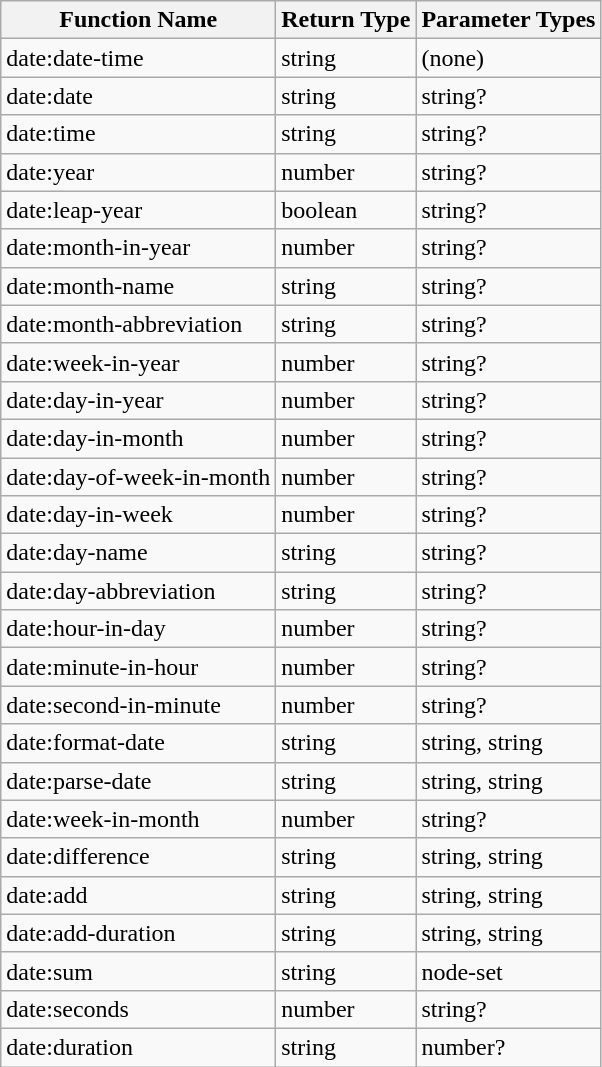<table class="wikitable">
<tr>
<th>Function Name</th>
<th>Return Type</th>
<th>Parameter Types</th>
</tr>
<tr>
<td>date:date-time</td>
<td>string</td>
<td>(none)</td>
</tr>
<tr>
<td>date:date</td>
<td>string</td>
<td>string?</td>
</tr>
<tr>
<td>date:time</td>
<td>string</td>
<td>string?</td>
</tr>
<tr>
<td>date:year</td>
<td>number</td>
<td>string?</td>
</tr>
<tr>
<td>date:leap-year</td>
<td>boolean</td>
<td>string?</td>
</tr>
<tr>
<td>date:month-in-year</td>
<td>number</td>
<td>string?</td>
</tr>
<tr>
<td>date:month-name</td>
<td>string</td>
<td>string?</td>
</tr>
<tr>
<td>date:month-abbreviation</td>
<td>string</td>
<td>string?</td>
</tr>
<tr>
<td>date:week-in-year</td>
<td>number</td>
<td>string?</td>
</tr>
<tr>
<td>date:day-in-year</td>
<td>number</td>
<td>string?</td>
</tr>
<tr>
<td>date:day-in-month</td>
<td>number</td>
<td>string?</td>
</tr>
<tr>
<td>date:day-of-week-in-month</td>
<td>number</td>
<td>string?</td>
</tr>
<tr>
<td>date:day-in-week</td>
<td>number</td>
<td>string?</td>
</tr>
<tr>
<td>date:day-name</td>
<td>string</td>
<td>string?</td>
</tr>
<tr>
<td>date:day-abbreviation</td>
<td>string</td>
<td>string?</td>
</tr>
<tr>
<td>date:hour-in-day</td>
<td>number</td>
<td>string?</td>
</tr>
<tr>
<td>date:minute-in-hour</td>
<td>number</td>
<td>string?</td>
</tr>
<tr>
<td>date:second-in-minute</td>
<td>number</td>
<td>string?</td>
</tr>
<tr>
<td>date:format-date</td>
<td>string</td>
<td>string, string</td>
</tr>
<tr>
<td>date:parse-date</td>
<td>string</td>
<td>string, string</td>
</tr>
<tr>
<td>date:week-in-month</td>
<td>number</td>
<td>string?</td>
</tr>
<tr>
<td>date:difference</td>
<td>string</td>
<td>string, string</td>
</tr>
<tr>
<td>date:add</td>
<td>string</td>
<td>string, string</td>
</tr>
<tr>
<td>date:add-duration</td>
<td>string</td>
<td>string, string</td>
</tr>
<tr>
<td>date:sum</td>
<td>string</td>
<td>node-set</td>
</tr>
<tr>
<td>date:seconds</td>
<td>number</td>
<td>string?</td>
</tr>
<tr>
<td>date:duration</td>
<td>string</td>
<td>number?</td>
</tr>
</table>
